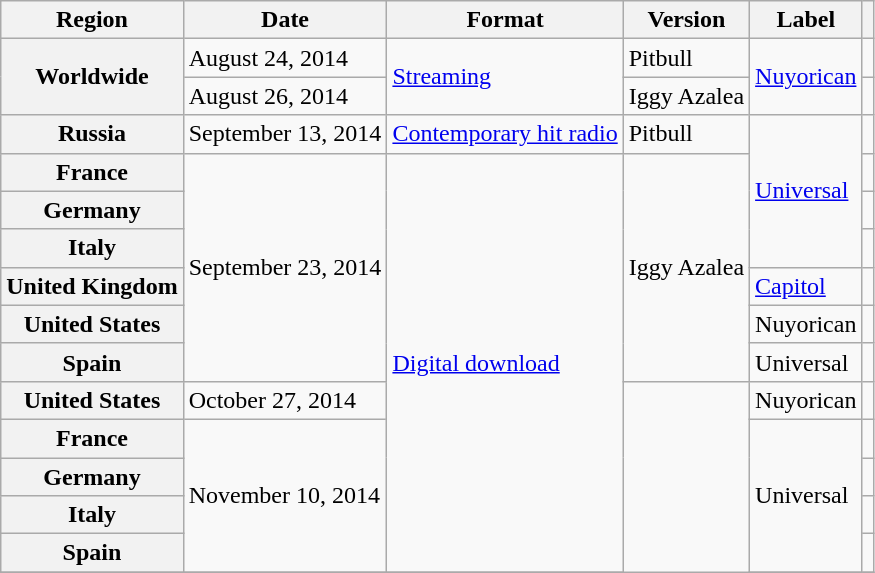<table class="wikitable plainrowheaders">
<tr>
<th scope="col">Region</th>
<th scope="col">Date</th>
<th scope="col">Format</th>
<th scope="col">Version</th>
<th scope="col">Label</th>
<th scope="col"></th>
</tr>
<tr>
<th scope="row" rowspan="2">Worldwide</th>
<td>August 24, 2014</td>
<td rowspan="2"><a href='#'>Streaming</a></td>
<td>Pitbull</td>
<td rowspan="2"><a href='#'>Nuyorican</a></td>
<td></td>
</tr>
<tr>
<td>August 26, 2014</td>
<td>Iggy Azalea</td>
<td></td>
</tr>
<tr>
<th scope="row">Russia</th>
<td>September 13, 2014</td>
<td><a href='#'>Contemporary hit radio</a></td>
<td>Pitbull</td>
<td rowspan="4"><a href='#'>Universal</a></td>
<td></td>
</tr>
<tr>
<th scope="row">France</th>
<td rowspan="6">September 23, 2014</td>
<td rowspan="11"><a href='#'>Digital download</a></td>
<td rowspan="6">Iggy Azalea</td>
<td></td>
</tr>
<tr>
<th scope="row">Germany</th>
<td></td>
</tr>
<tr>
<th scope="row">Italy</th>
<td></td>
</tr>
<tr>
<th scope="row">United Kingdom</th>
<td><a href='#'>Capitol</a></td>
<td></td>
</tr>
<tr>
<th scope="row">United States</th>
<td>Nuyorican</td>
<td></td>
</tr>
<tr>
<th scope="row">Spain</th>
<td>Universal</td>
<td></td>
</tr>
<tr>
<th scope="row">United States</th>
<td>October 27, 2014</td>
<td rowspan="7"></td>
<td>Nuyorican</td>
<td></td>
</tr>
<tr>
<th scope="row">France</th>
<td rowspan="4">November 10, 2014</td>
<td rowspan="4">Universal</td>
<td></td>
</tr>
<tr>
<th scope="row">Germany</th>
<td></td>
</tr>
<tr>
<th scope="row">Italy</th>
<td></td>
</tr>
<tr>
<th scope="row">Spain</th>
<td></td>
</tr>
<tr>
</tr>
</table>
